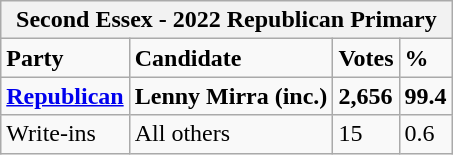<table class="wikitable">
<tr>
<th colspan="4">Second Essex - 2022 Republican Primary</th>
</tr>
<tr>
<td><strong>Party</strong></td>
<td><strong>Candidate</strong></td>
<td><strong>Votes</strong></td>
<td><strong>%</strong></td>
</tr>
<tr>
<td><strong><a href='#'>Republican</a></strong></td>
<td><strong>Lenny Mirra (inc.)</strong></td>
<td><strong>2,656</strong></td>
<td><strong>99.4</strong></td>
</tr>
<tr>
<td>Write-ins</td>
<td>All others</td>
<td>15</td>
<td>0.6</td>
</tr>
</table>
